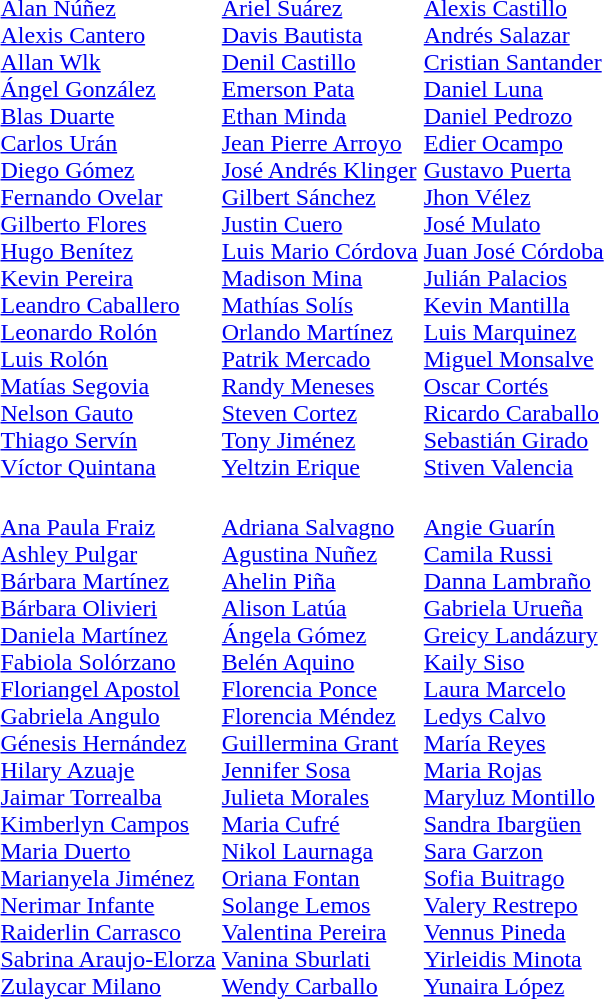<table>
<tr>
<td><br></td>
<td><br><a href='#'>Alan Núñez</a><br><a href='#'>Alexis Cantero</a><br><a href='#'>Allan Wlk</a><br><a href='#'>Ángel González</a><br><a href='#'>Blas Duarte</a><br><a href='#'>Carlos Urán</a><br><a href='#'>Diego Gómez</a><br><a href='#'>Fernando Ovelar</a><br><a href='#'>Gilberto Flores</a><br><a href='#'>Hugo Benítez</a><br><a href='#'>Kevin Pereira</a><br><a href='#'>Leandro Caballero</a><br><a href='#'>Leonardo Rolón</a><br><a href='#'>Luis Rolón</a><br><a href='#'>Matías Segovia</a><br><a href='#'>Nelson Gauto</a><br><a href='#'>Thiago Servín</a><br><a href='#'>Víctor Quintana</a></td>
<td><br><a href='#'>Ariel Suárez</a><br><a href='#'>Davis Bautista</a><br><a href='#'>Denil Castillo</a><br><a href='#'>Emerson Pata</a><br><a href='#'>Ethan Minda</a><br><a href='#'>Jean Pierre Arroyo</a><br><a href='#'>José Andrés Klinger</a><br><a href='#'>Gilbert Sánchez</a><br><a href='#'>Justin Cuero</a><br><a href='#'>Luis Mario Córdova</a><br><a href='#'>Madison Mina</a><br><a href='#'>Mathías Solís</a><br><a href='#'>Orlando Martínez</a><br><a href='#'>Patrik Mercado</a><br><a href='#'>Randy Meneses</a><br><a href='#'>Steven Cortez</a><br><a href='#'>Tony Jiménez</a><br><a href='#'>Yeltzin Erique</a></td>
<td><br><a href='#'>Alexis Castillo</a><br><a href='#'>Andrés Salazar</a><br><a href='#'>Cristian Santander</a><br><a href='#'>Daniel Luna</a><br><a href='#'>Daniel Pedrozo</a><br><a href='#'>Edier Ocampo</a><br><a href='#'>Gustavo Puerta</a><br><a href='#'>Jhon Vélez</a><br><a href='#'>José Mulato</a><br><a href='#'>Juan José Córdoba</a><br><a href='#'>Julián Palacios</a><br><a href='#'>Kevin Mantilla</a><br><a href='#'>Luis Marquinez</a><br><a href='#'>Miguel Monsalve</a><br><a href='#'>Oscar Cortés</a><br><a href='#'>Ricardo Caraballo</a><br><a href='#'>Sebastián Girado</a><br><a href='#'>Stiven Valencia</a></td>
</tr>
<tr>
<td><br></td>
<td valign=top><br><a href='#'>Ana Paula Fraiz</a><br><a href='#'>Ashley Pulgar</a><br><a href='#'>Bárbara Martínez</a><br><a href='#'>Bárbara Olivieri</a><br><a href='#'>Daniela Martínez</a><br><a href='#'>Fabiola Solórzano</a><br><a href='#'>Floriangel Apostol</a><br><a href='#'>Gabriela Angulo</a><br><a href='#'>Génesis Hernández</a><br><a href='#'>Hilary Azuaje</a><br><a href='#'>Jaimar Torrealba</a><br><a href='#'>Kimberlyn Campos</a><br><a href='#'>Maria Duerto</a><br><a href='#'>Marianyela Jiménez</a><br><a href='#'>Nerimar Infante</a><br><a href='#'>Raiderlin Carrasco</a><br><a href='#'>Sabrina Araujo-Elorza</a><br><a href='#'>Zulaycar Milano</a></td>
<td valign=top><br><a href='#'>Adriana Salvagno</a><br><a href='#'>Agustina Nuñez</a><br><a href='#'>Ahelin Piña</a><br><a href='#'>Alison Latúa</a><br><a href='#'>Ángela Gómez</a><br><a href='#'>Belén Aquino</a><br><a href='#'>Florencia Ponce</a><br><a href='#'>Florencia Méndez</a><br><a href='#'>Guillermina Grant</a><br><a href='#'>Jennifer Sosa</a><br><a href='#'>Julieta Morales</a><br><a href='#'>Maria Cufré</a><br><a href='#'>Nikol Laurnaga</a><br><a href='#'>Oriana Fontan</a><br><a href='#'>Solange Lemos</a><br><a href='#'>Valentina Pereira</a><br><a href='#'>Vanina Sburlati</a><br><a href='#'>Wendy Carballo</a></td>
<td valign=top><br><a href='#'>Angie Guarín</a><br><a href='#'>Camila Russi</a><br><a href='#'>Danna Lambraño</a><br><a href='#'>Gabriela Urueña</a><br><a href='#'>Greicy Landázury</a><br><a href='#'>Kaily Siso</a><br><a href='#'>Laura Marcelo</a><br><a href='#'>Ledys Calvo</a><br><a href='#'>María Reyes</a><br><a href='#'>Maria Rojas</a><br><a href='#'>Maryluz Montillo</a><br><a href='#'>Sandra Ibargüen</a><br><a href='#'>Sara Garzon</a><br><a href='#'>Sofia Buitrago</a><br><a href='#'>Valery Restrepo</a><br><a href='#'>Vennus Pineda</a><br><a href='#'>Yirleidis Minota</a><br><a href='#'>Yunaira López</a></td>
</tr>
</table>
